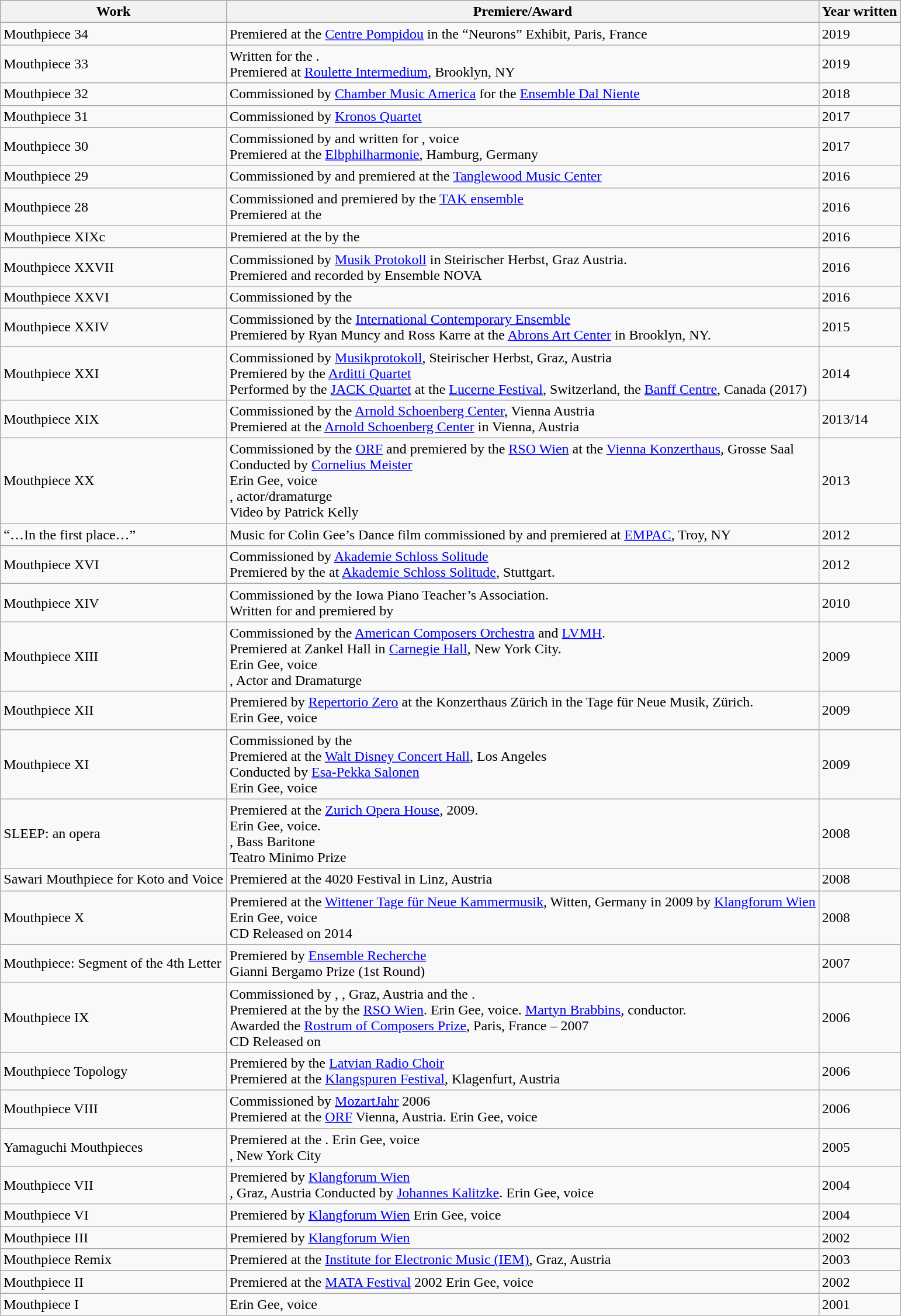<table class="wikitable">
<tr>
<th>Work</th>
<th>Premiere/Award</th>
<th>Year written</th>
</tr>
<tr>
<td>Mouthpiece 34</td>
<td>Premiered at the <a href='#'>Centre Pompidou</a> in the “Neurons” Exhibit, Paris, France</td>
<td>2019</td>
</tr>
<tr>
<td>Mouthpiece 33</td>
<td>Written for the .<br>Premiered at <a href='#'>Roulette Intermedium</a>, Brooklyn, NY</td>
<td>2019</td>
</tr>
<tr>
<td>Mouthpiece 32</td>
<td>Commissioned by <a href='#'>Chamber Music America</a> for the <a href='#'>Ensemble Dal Niente</a></td>
<td>2018</td>
</tr>
<tr>
<td>Mouthpiece 31</td>
<td>Commissioned by <a href='#'>Kronos Quartet</a></td>
<td>2017</td>
</tr>
<tr>
<td>Mouthpiece 30</td>
<td>Commissioned by and written for , voice<br>Premiered at the <a href='#'>Elbphilharmonie</a>, Hamburg, Germany</td>
<td>2017</td>
</tr>
<tr>
<td>Mouthpiece 29</td>
<td>Commissioned by and premiered at the <a href='#'>Tanglewood Music Center</a></td>
<td>2016</td>
</tr>
<tr>
<td>Mouthpiece 28</td>
<td>Commissioned and premiered by the <a href='#'>TAK ensemble</a><br>Premiered at the </td>
<td>2016</td>
</tr>
<tr>
<td>Mouthpiece XIXc</td>
<td>Premiered at the  by the </td>
<td>2016</td>
</tr>
<tr>
<td>Mouthpiece XXVII</td>
<td>Commissioned by <a href='#'>Musik Protokoll</a> in Steirischer Herbst, Graz Austria.<br>Premiered and recorded by Ensemble NOVA</td>
<td>2016</td>
</tr>
<tr>
<td>Mouthpiece XXVI</td>
<td>Commissioned by the </td>
<td>2016</td>
</tr>
<tr>
<td>Mouthpiece XXIV</td>
<td>Commissioned by the <a href='#'>International Contemporary Ensemble</a><br>Premiered by Ryan Muncy and Ross Karre at the <a href='#'>Abrons Art Center</a> in Brooklyn, NY.</td>
<td>2015</td>
</tr>
<tr>
<td>Mouthpiece XXI</td>
<td>Commissioned by <a href='#'>Musikprotokoll</a>, Steirischer Herbst, Graz, Austria<br>Premiered by the <a href='#'>Arditti Quartet</a><br>Performed by the <a href='#'>JACK Quartet</a> at the <a href='#'>Lucerne Festival</a>, Switzerland, the <a href='#'>Banff Centre</a>, Canada (2017)</td>
<td>2014</td>
</tr>
<tr>
<td>Mouthpiece XIX</td>
<td>Commissioned by the <a href='#'>Arnold Schoenberg Center</a>, Vienna Austria<br>Premiered at the <a href='#'>Arnold Schoenberg Center</a> in Vienna, Austria</td>
<td>2013/14</td>
</tr>
<tr>
<td>Mouthpiece XX</td>
<td>Commissioned by the <a href='#'>ORF</a> and premiered by the <a href='#'>RSO Wien</a> at the <a href='#'>Vienna Konzerthaus</a>, Grosse Saal<br>Conducted by <a href='#'>Cornelius Meister</a><br>Erin Gee, voice<br>, actor/dramaturge<br>Video by Patrick Kelly</td>
<td>2013</td>
</tr>
<tr>
<td>“…In the first place…”</td>
<td>Music for Colin Gee’s Dance film commissioned by and premiered at <a href='#'>EMPAC</a>, Troy, NY</td>
<td>2012</td>
</tr>
<tr>
<td>Mouthpiece XVI</td>
<td>Commissioned by <a href='#'>Akademie Schloss Solitude</a><br>Premiered by the  at <a href='#'>Akademie Schloss Solitude</a>, Stuttgart.</td>
<td>2012</td>
</tr>
<tr>
<td>Mouthpiece XIV</td>
<td>Commissioned by the Iowa Piano Teacher’s Association.<br>Written for and premiered by </td>
<td>2010</td>
</tr>
<tr>
<td>Mouthpiece XIII</td>
<td>Commissioned by the <a href='#'>American Composers Orchestra</a> and <a href='#'>LVMH</a>.<br>Premiered at Zankel Hall in <a href='#'>Carnegie Hall</a>, New York City.<br>Erin Gee, voice<br>, Actor and Dramaturge</td>
<td>2009</td>
</tr>
<tr>
<td>Mouthpiece XII</td>
<td>Premiered by <a href='#'>Repertorio Zero</a> at the Konzerthaus Zürich in the Tage für Neue Musik, Zürich.<br>Erin Gee, voice</td>
<td>2009</td>
</tr>
<tr>
<td>Mouthpiece XI</td>
<td>Commissioned by the <br>Premiered at the <a href='#'>Walt Disney Concert Hall</a>, Los Angeles<br>Conducted by <a href='#'>Esa-Pekka Salonen</a><br>Erin Gee, voice</td>
<td>2009</td>
</tr>
<tr>
<td>SLEEP: an opera</td>
<td>Premiered at the <a href='#'>Zurich Opera House</a>, 2009.<br>Erin Gee, voice.<br>, Bass Baritone<br>Teatro Minimo Prize</td>
<td>2008</td>
</tr>
<tr>
<td>Sawari Mouthpiece for Koto and Voice</td>
<td>Premiered at the 4020 Festival in Linz, Austria</td>
<td>2008</td>
</tr>
<tr>
<td>Mouthpiece X</td>
<td>Premiered at the <a href='#'>Wittener Tage für Neue Kammermusik</a>, Witten, Germany in 2009 by <a href='#'>Klangforum Wien</a><br>Erin Gee, voice<br>CD Released on  2014</td>
<td>2008</td>
</tr>
<tr>
<td>Mouthpiece: Segment of the 4th Letter</td>
<td>Premiered by <a href='#'>Ensemble Recherche</a><br>Gianni Bergamo Prize (1st Round)</td>
<td>2007</td>
</tr>
<tr>
<td>Mouthpiece IX</td>
<td>Commissioned by , , Graz, Austria and the .<br>Premiered at the  by the <a href='#'>RSO Wien</a>. Erin Gee, voice. <a href='#'>Martyn Brabbins</a>, conductor.<br>Awarded the <a href='#'>Rostrum of Composers Prize</a>, Paris, France – 2007<br>CD Released on </td>
<td>2006</td>
</tr>
<tr>
<td>Mouthpiece Topology</td>
<td>Premiered by the <a href='#'>Latvian Radio Choir</a><br>Premiered at the <a href='#'>Klangspuren Festival</a>, Klagenfurt, Austria</td>
<td>2006</td>
</tr>
<tr>
<td>Mouthpiece VIII</td>
<td>Commissioned by <a href='#'>MozartJahr</a> 2006<br>Premiered at the <a href='#'>ORF</a> Vienna, Austria. Erin Gee, voice</td>
<td>2006</td>
</tr>
<tr>
<td>Yamaguchi Mouthpieces</td>
<td>Premiered at the . Erin Gee, voice<br>, New York City</td>
<td>2005</td>
</tr>
<tr>
<td>Mouthpiece VII</td>
<td>Premiered by <a href='#'>Klangforum Wien</a><br>, Graz, Austria Conducted by <a href='#'>Johannes Kalitzke</a>. Erin Gee, voice</td>
<td>2004</td>
</tr>
<tr>
<td>Mouthpiece VI</td>
<td>Premiered by <a href='#'>Klangforum Wien</a> Erin Gee, voice</td>
<td>2004</td>
</tr>
<tr>
<td>Mouthpiece III</td>
<td>Premiered by <a href='#'>Klangforum Wien</a></td>
<td>2002</td>
</tr>
<tr>
<td>Mouthpiece Remix</td>
<td>Premiered at the <a href='#'>Institute for Electronic Music (IEM)</a>, Graz, Austria</td>
<td>2003</td>
</tr>
<tr>
<td>Mouthpiece II</td>
<td>Premiered at the <a href='#'>MATA Festival</a> 2002 Erin Gee, voice</td>
<td>2002</td>
</tr>
<tr>
<td>Mouthpiece I</td>
<td>Erin Gee, voice</td>
<td>2001</td>
</tr>
</table>
